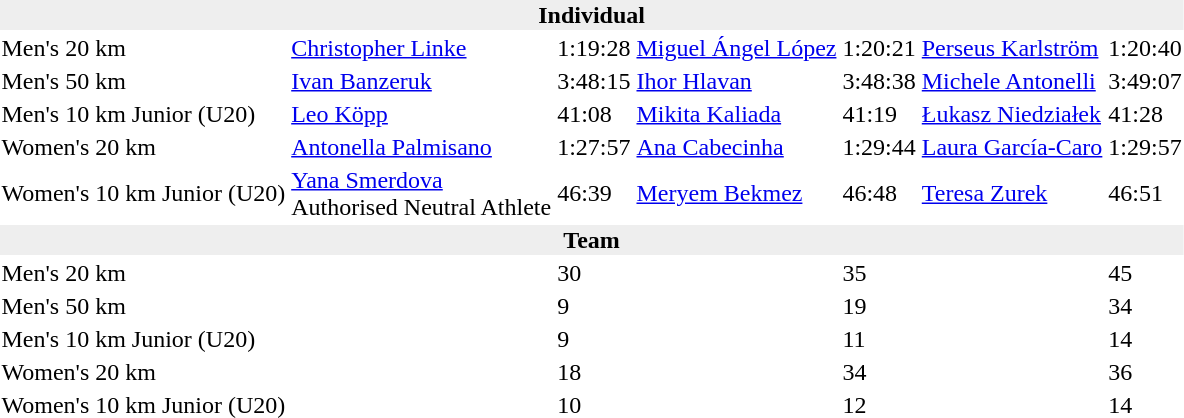<table>
<tr>
<td colspan=7 bgcolor=#eeeeee style=text-align:center;><strong>Individual</strong></td>
</tr>
<tr>
<td>Men's 20 km</td>
<td><a href='#'>Christopher Linke</a><br></td>
<td>1:19:28</td>
<td><a href='#'>Miguel Ángel López</a><br></td>
<td>1:20:21</td>
<td><a href='#'>Perseus Karlström</a><br></td>
<td>1:20:40</td>
</tr>
<tr>
<td>Men's 50 km</td>
<td><a href='#'>Ivan Banzeruk</a><br></td>
<td>3:48:15</td>
<td><a href='#'>Ihor Hlavan</a><br></td>
<td>3:48:38</td>
<td><a href='#'>Michele Antonelli</a><br></td>
<td>3:49:07</td>
</tr>
<tr>
<td>Men's 10 km Junior (U20)</td>
<td><a href='#'>Leo Köpp</a><br></td>
<td>41:08</td>
<td><a href='#'>Mikita Kaliada</a><br></td>
<td>41:19</td>
<td><a href='#'>Łukasz Niedziałek</a><br></td>
<td>41:28</td>
</tr>
<tr>
<td>Women's 20 km</td>
<td><a href='#'>Antonella Palmisano</a><br></td>
<td>1:27:57 </td>
<td><a href='#'>Ana Cabecinha</a><br></td>
<td>1:29:44</td>
<td><a href='#'>Laura García-Caro</a><br></td>
<td>1:29:57</td>
</tr>
<tr>
<td>Women's 10 km Junior (U20)</td>
<td><a href='#'>Yana Smerdova</a><br>Authorised Neutral Athlete</td>
<td>46:39</td>
<td><a href='#'>Meryem Bekmez</a><br></td>
<td>46:48</td>
<td><a href='#'>Teresa Zurek</a><br></td>
<td>46:51</td>
</tr>
<tr>
<td colspan=7 bgcolor=#eeeeee style=text-align:center;><strong>Team</strong></td>
</tr>
<tr>
<td>Men's 20 km</td>
<td></td>
<td>30</td>
<td></td>
<td>35</td>
<td></td>
<td>45</td>
</tr>
<tr>
<td>Men's 50 km</td>
<td></td>
<td>9</td>
<td></td>
<td>19</td>
<td></td>
<td>34</td>
</tr>
<tr>
<td>Men's 10 km Junior (U20)</td>
<td></td>
<td>9</td>
<td></td>
<td>11</td>
<td></td>
<td>14</td>
</tr>
<tr>
<td>Women's 20 km</td>
<td></td>
<td>18</td>
<td></td>
<td>34</td>
<td></td>
<td>36</td>
</tr>
<tr>
<td>Women's 10 km Junior (U20)</td>
<td></td>
<td>10</td>
<td></td>
<td>12</td>
<td></td>
<td>14</td>
</tr>
</table>
